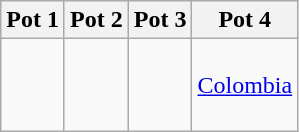<table class="wikitable">
<tr>
<th>Pot 1</th>
<th>Pot 2</th>
<th>Pot 3</th>
<th>Pot 4</th>
</tr>
<tr>
<td style="vertical-align: top;"><br><br><br></td>
<td style="vertical-align: top;"><br><br><br></td>
<td style="vertical-align: top;"><br><br><br></td>
<td style="vertical-align: top;"><br> <a href='#'>Colombia</a><br><br></td>
</tr>
</table>
